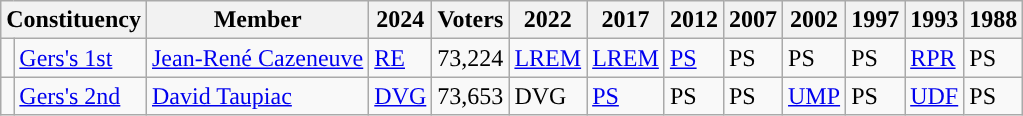<table class="wikitable sortable">
<tr>
<th colspan="2">Constituency</th>
<th>Member</th>
<th>2024</th>
<th>Voters</th>
<th>2022</th>
<th>2017</th>
<th>2012</th>
<th>2007</th>
<th>2002</th>
<th>1997</th>
<th>1993</th>
<th>1988</th>
</tr>
<tr>
<td style="background-color: "></td>
<td><a href='#'>Gers's 1st</a></td>
<td><a href='#'>Jean-René Cazeneuve</a></td>
<td><a href='#'>RE</a></td>
<td>73,224</td>
<td><a href='#'>LREM</a></td>
<td><a href='#'>LREM</a></td>
<td bgcolor=><a href='#'>PS</a></td>
<td bgcolor=>PS</td>
<td bgcolor=>PS</td>
<td bgcolor=>PS</td>
<td bgcolor=><a href='#'>RPR</a></td>
<td bgcolor=>PS</td>
</tr>
<tr>
<td style="background-color: "></td>
<td><a href='#'>Gers's 2nd</a></td>
<td><a href='#'>David Taupiac</a></td>
<td><a href='#'>DVG</a></td>
<td>73,653</td>
<td>DVG</td>
<td><a href='#'>PS</a></td>
<td bgcolor=>PS</td>
<td bgcolor=>PS</td>
<td bgcolor=><a href='#'>UMP</a></td>
<td bgcolor=>PS</td>
<td bgcolor=><a href='#'>UDF</a></td>
<td bgcolor=>PS</td>
</tr>
</table>
